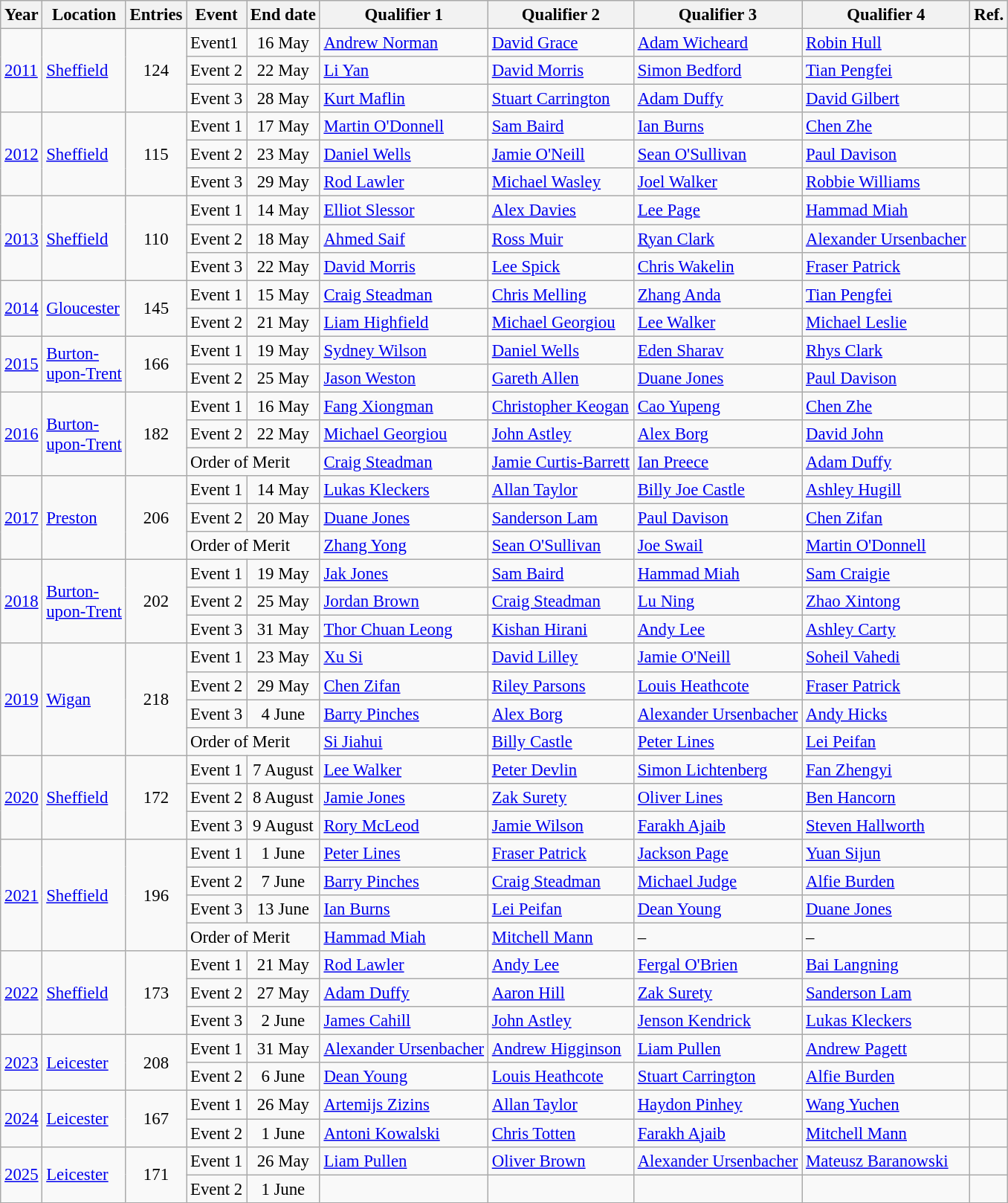<table class="wikitable" style="font-size:95%;">
<tr>
<th>Year</th>
<th>Location</th>
<th>Entries</th>
<th>Event</th>
<th>End date</th>
<th>Qualifier 1</th>
<th>Qualifier 2</th>
<th>Qualifier 3</th>
<th>Qualifier 4</th>
<th>Ref.</th>
</tr>
<tr>
<td rowspan="3"><a href='#'>2011</a></td>
<td rowspan="3"><a href='#'>Sheffield</a></td>
<td align=center rowspan="3">124</td>
<td>Event1</td>
<td align=center>16 May</td>
<td> <a href='#'>Andrew Norman</a></td>
<td> <a href='#'>David Grace</a></td>
<td> <a href='#'>Adam Wicheard</a></td>
<td> <a href='#'>Robin Hull</a></td>
<td></td>
</tr>
<tr>
<td>Event 2</td>
<td align=center>22 May</td>
<td> <a href='#'>Li Yan</a></td>
<td> <a href='#'>David Morris</a></td>
<td> <a href='#'>Simon Bedford</a></td>
<td> <a href='#'>Tian Pengfei</a></td>
<td></td>
</tr>
<tr>
<td>Event 3</td>
<td align=center>28 May</td>
<td> <a href='#'>Kurt Maflin</a></td>
<td> <a href='#'>Stuart Carrington</a></td>
<td> <a href='#'>Adam Duffy</a></td>
<td> <a href='#'>David Gilbert</a></td>
<td></td>
</tr>
<tr>
<td rowspan="3"><a href='#'>2012</a></td>
<td rowspan="3"><a href='#'>Sheffield</a></td>
<td align=center rowspan="3">115</td>
<td>Event 1</td>
<td align=center>17 May</td>
<td> <a href='#'>Martin O'Donnell</a></td>
<td> <a href='#'>Sam Baird</a></td>
<td> <a href='#'>Ian Burns</a></td>
<td> <a href='#'>Chen Zhe</a></td>
<td></td>
</tr>
<tr>
<td>Event 2</td>
<td align=center>23 May</td>
<td> <a href='#'>Daniel Wells</a></td>
<td> <a href='#'>Jamie O'Neill</a></td>
<td> <a href='#'>Sean O'Sullivan</a></td>
<td> <a href='#'>Paul Davison</a></td>
<td></td>
</tr>
<tr>
<td>Event 3</td>
<td align=center>29 May</td>
<td> <a href='#'>Rod Lawler</a></td>
<td> <a href='#'>Michael Wasley</a></td>
<td> <a href='#'>Joel Walker</a></td>
<td> <a href='#'>Robbie Williams</a></td>
<td></td>
</tr>
<tr>
<td rowspan="3"><a href='#'>2013</a></td>
<td rowspan="3"><a href='#'>Sheffield</a></td>
<td align=center rowspan="3">110</td>
<td>Event 1</td>
<td align=center>14 May</td>
<td> <a href='#'>Elliot Slessor</a></td>
<td> <a href='#'>Alex Davies</a></td>
<td> <a href='#'>Lee Page</a></td>
<td> <a href='#'>Hammad Miah</a></td>
<td></td>
</tr>
<tr>
<td>Event 2</td>
<td align=center>18 May</td>
<td> <a href='#'>Ahmed Saif</a></td>
<td> <a href='#'>Ross Muir</a></td>
<td> <a href='#'>Ryan Clark</a></td>
<td> <a href='#'>Alexander Ursenbacher</a></td>
<td></td>
</tr>
<tr>
<td>Event 3</td>
<td align=center>22 May</td>
<td> <a href='#'>David Morris</a></td>
<td> <a href='#'>Lee Spick</a></td>
<td> <a href='#'>Chris Wakelin</a></td>
<td> <a href='#'>Fraser Patrick</a></td>
<td></td>
</tr>
<tr>
<td rowspan="2"><a href='#'>2014</a></td>
<td rowspan="2"><a href='#'>Gloucester</a></td>
<td align=center rowspan="2">145</td>
<td>Event 1</td>
<td align=center>15 May</td>
<td> <a href='#'>Craig Steadman</a></td>
<td> <a href='#'>Chris Melling</a></td>
<td> <a href='#'>Zhang Anda</a></td>
<td> <a href='#'>Tian Pengfei</a></td>
<td></td>
</tr>
<tr>
<td>Event 2</td>
<td align=center>21 May</td>
<td> <a href='#'>Liam Highfield</a></td>
<td> <a href='#'>Michael Georgiou</a></td>
<td> <a href='#'>Lee Walker</a></td>
<td> <a href='#'>Michael Leslie</a></td>
<td></td>
</tr>
<tr>
<td rowspan="2"><a href='#'>2015</a></td>
<td rowspan="2"><a href='#'>Burton-<br>upon-Trent</a></td>
<td align=center rowspan="2">166</td>
<td>Event 1</td>
<td align=center>19 May</td>
<td> <a href='#'>Sydney Wilson</a></td>
<td> <a href='#'>Daniel Wells</a></td>
<td> <a href='#'>Eden Sharav</a></td>
<td> <a href='#'>Rhys Clark</a></td>
<td></td>
</tr>
<tr>
<td>Event 2</td>
<td align=center>25 May</td>
<td> <a href='#'>Jason Weston</a></td>
<td> <a href='#'>Gareth Allen</a></td>
<td> <a href='#'>Duane Jones</a></td>
<td> <a href='#'>Paul Davison</a></td>
<td></td>
</tr>
<tr>
<td rowspan="3"><a href='#'>2016</a></td>
<td rowspan="3"><a href='#'>Burton-<br>upon-Trent</a></td>
<td align=center rowspan="3">182</td>
<td>Event 1</td>
<td align=center>16 May</td>
<td> <a href='#'>Fang Xiongman</a></td>
<td> <a href='#'>Christopher Keogan</a></td>
<td> <a href='#'>Cao Yupeng</a></td>
<td> <a href='#'>Chen Zhe</a></td>
<td></td>
</tr>
<tr>
<td>Event 2</td>
<td align=center>22 May</td>
<td> <a href='#'>Michael Georgiou</a></td>
<td> <a href='#'>John Astley</a></td>
<td> <a href='#'>Alex Borg</a></td>
<td> <a href='#'>David John</a></td>
<td></td>
</tr>
<tr>
<td colspan="2">Order of Merit</td>
<td> <a href='#'>Craig Steadman</a></td>
<td> <a href='#'>Jamie Curtis-Barrett</a></td>
<td> <a href='#'>Ian Preece</a></td>
<td> <a href='#'>Adam Duffy</a></td>
<td></td>
</tr>
<tr>
<td rowspan="3"><a href='#'>2017</a></td>
<td rowspan="3"><a href='#'>Preston</a></td>
<td align=center rowspan="3">206</td>
<td>Event 1</td>
<td align=center>14 May</td>
<td> <a href='#'>Lukas Kleckers</a></td>
<td> <a href='#'>Allan Taylor</a></td>
<td> <a href='#'>Billy Joe Castle</a></td>
<td> <a href='#'>Ashley Hugill</a></td>
<td></td>
</tr>
<tr>
<td>Event 2</td>
<td align=center>20 May</td>
<td> <a href='#'>Duane Jones</a></td>
<td> <a href='#'>Sanderson Lam</a></td>
<td> <a href='#'>Paul Davison</a></td>
<td> <a href='#'>Chen Zifan</a></td>
<td></td>
</tr>
<tr>
<td colspan="2">Order of Merit</td>
<td> <a href='#'>Zhang Yong</a></td>
<td> <a href='#'>Sean O'Sullivan</a></td>
<td> <a href='#'>Joe Swail</a></td>
<td> <a href='#'>Martin O'Donnell</a></td>
<td></td>
</tr>
<tr>
<td rowspan="3"><a href='#'>2018</a></td>
<td rowspan="3"><a href='#'>Burton-<br>upon-Trent</a></td>
<td align=center rowspan="3">202</td>
<td>Event 1</td>
<td align=center>19 May</td>
<td> <a href='#'>Jak Jones</a></td>
<td> <a href='#'>Sam Baird</a></td>
<td> <a href='#'>Hammad Miah</a></td>
<td> <a href='#'>Sam Craigie</a></td>
<td></td>
</tr>
<tr>
<td>Event 2</td>
<td align=center>25 May</td>
<td> <a href='#'>Jordan Brown</a></td>
<td> <a href='#'>Craig Steadman</a></td>
<td> <a href='#'>Lu Ning</a></td>
<td> <a href='#'>Zhao Xintong</a></td>
<td></td>
</tr>
<tr>
<td>Event 3</td>
<td align=center>31 May</td>
<td> <a href='#'>Thor Chuan Leong</a></td>
<td> <a href='#'>Kishan Hirani</a></td>
<td> <a href='#'>Andy Lee</a></td>
<td> <a href='#'>Ashley Carty</a></td>
<td></td>
</tr>
<tr>
<td rowspan="4"><a href='#'>2019</a></td>
<td rowspan="4"><a href='#'>Wigan</a></td>
<td align=center rowspan="4">218</td>
<td>Event 1</td>
<td align=center>23 May</td>
<td> <a href='#'>Xu Si</a></td>
<td> <a href='#'>David Lilley</a></td>
<td> <a href='#'>Jamie O'Neill</a></td>
<td> <a href='#'>Soheil Vahedi</a></td>
<td></td>
</tr>
<tr>
<td>Event 2</td>
<td align=center>29 May</td>
<td> <a href='#'>Chen Zifan</a></td>
<td> <a href='#'>Riley Parsons</a></td>
<td> <a href='#'>Louis Heathcote</a></td>
<td> <a href='#'>Fraser Patrick</a></td>
<td></td>
</tr>
<tr>
<td>Event 3</td>
<td align=center>4 June</td>
<td> <a href='#'>Barry Pinches</a></td>
<td> <a href='#'>Alex Borg</a></td>
<td> <a href='#'>Alexander Ursenbacher</a></td>
<td> <a href='#'>Andy Hicks</a></td>
<td></td>
</tr>
<tr>
<td colspan="2">Order of Merit</td>
<td> <a href='#'>Si Jiahui</a></td>
<td> <a href='#'>Billy Castle</a></td>
<td> <a href='#'>Peter Lines</a></td>
<td> <a href='#'>Lei Peifan</a></td>
<td></td>
</tr>
<tr>
<td rowspan="3"><a href='#'>2020</a></td>
<td rowspan="3"><a href='#'>Sheffield</a></td>
<td align=center rowspan="3">172</td>
<td>Event 1</td>
<td align=center>7 August</td>
<td> <a href='#'>Lee Walker</a></td>
<td> <a href='#'>Peter Devlin</a></td>
<td> <a href='#'>Simon Lichtenberg</a></td>
<td> <a href='#'>Fan Zhengyi</a></td>
<td></td>
</tr>
<tr>
<td>Event 2</td>
<td align=center>8 August</td>
<td> <a href='#'>Jamie Jones</a></td>
<td> <a href='#'>Zak Surety</a></td>
<td> <a href='#'>Oliver Lines</a></td>
<td> <a href='#'>Ben Hancorn</a></td>
<td></td>
</tr>
<tr>
<td>Event 3</td>
<td align=center>9 August</td>
<td> <a href='#'>Rory McLeod</a></td>
<td> <a href='#'>Jamie Wilson</a></td>
<td> <a href='#'>Farakh Ajaib</a></td>
<td> <a href='#'>Steven Hallworth</a></td>
<td></td>
</tr>
<tr>
<td rowspan="4"><a href='#'>2021</a></td>
<td rowspan="4"><a href='#'>Sheffield</a></td>
<td align=center rowspan="4">196</td>
<td>Event 1</td>
<td align=center>1 June</td>
<td> <a href='#'>Peter Lines</a></td>
<td> <a href='#'>Fraser Patrick</a></td>
<td> <a href='#'>Jackson Page</a></td>
<td> <a href='#'>Yuan Sijun</a></td>
<td></td>
</tr>
<tr>
<td>Event 2</td>
<td align=center>7 June</td>
<td> <a href='#'>Barry Pinches</a></td>
<td> <a href='#'>Craig Steadman</a></td>
<td> <a href='#'>Michael Judge</a></td>
<td> <a href='#'>Alfie Burden</a></td>
<td></td>
</tr>
<tr>
<td>Event 3</td>
<td align=center>13 June</td>
<td> <a href='#'>Ian Burns</a></td>
<td> <a href='#'>Lei Peifan</a></td>
<td> <a href='#'>Dean Young</a></td>
<td> <a href='#'>Duane Jones</a></td>
<td></td>
</tr>
<tr>
<td colspan="2">Order of Merit</td>
<td> <a href='#'>Hammad Miah</a></td>
<td> <a href='#'>Mitchell Mann</a></td>
<td>–</td>
<td>–</td>
<td></td>
</tr>
<tr>
<td rowspan="3"><a href='#'>2022</a></td>
<td rowspan="3"><a href='#'>Sheffield</a></td>
<td align=center rowspan="3">173</td>
<td>Event 1</td>
<td align=center>21 May</td>
<td> <a href='#'>Rod Lawler</a></td>
<td> <a href='#'>Andy Lee</a></td>
<td> <a href='#'>Fergal O'Brien</a></td>
<td> <a href='#'>Bai Langning</a></td>
<td></td>
</tr>
<tr>
<td>Event 2</td>
<td align=center>27 May</td>
<td> <a href='#'>Adam Duffy</a></td>
<td> <a href='#'>Aaron Hill</a></td>
<td> <a href='#'>Zak Surety</a></td>
<td> <a href='#'>Sanderson Lam</a></td>
<td></td>
</tr>
<tr>
<td>Event 3</td>
<td align=center>2 June</td>
<td> <a href='#'>James Cahill</a></td>
<td> <a href='#'>John Astley</a></td>
<td> <a href='#'>Jenson Kendrick</a></td>
<td> <a href='#'>Lukas Kleckers</a></td>
<td></td>
</tr>
<tr>
<td rowspan="2"><a href='#'>2023</a></td>
<td rowspan="2"><a href='#'>Leicester</a></td>
<td align=center rowspan="2">208</td>
<td>Event 1</td>
<td align=center>31 May</td>
<td> <a href='#'>Alexander Ursenbacher</a></td>
<td> <a href='#'>Andrew Higginson</a></td>
<td> <a href='#'>Liam Pullen</a></td>
<td> <a href='#'>Andrew Pagett</a></td>
<td></td>
</tr>
<tr>
<td>Event 2</td>
<td align=center>6 June</td>
<td> <a href='#'>Dean Young</a></td>
<td> <a href='#'>Louis Heathcote</a></td>
<td> <a href='#'>Stuart Carrington</a></td>
<td> <a href='#'>Alfie Burden</a></td>
<td></td>
</tr>
<tr>
<td rowspan="2"><a href='#'>2024</a></td>
<td rowspan="2"><a href='#'>Leicester</a></td>
<td align=center rowspan="2">167</td>
<td>Event 1</td>
<td align=center>26 May</td>
<td> <a href='#'>Artemijs Zizins</a></td>
<td> <a href='#'>Allan Taylor</a></td>
<td> <a href='#'>Haydon Pinhey</a></td>
<td> <a href='#'>Wang Yuchen</a></td>
<td></td>
</tr>
<tr>
<td>Event 2</td>
<td align=center>1 June</td>
<td> <a href='#'>Antoni Kowalski</a></td>
<td> <a href='#'>Chris Totten</a></td>
<td> <a href='#'>Farakh Ajaib</a></td>
<td> <a href='#'>Mitchell Mann</a></td>
<td></td>
</tr>
<tr>
<td rowspan="2"><a href='#'>2025</a></td>
<td rowspan="2"><a href='#'>Leicester</a></td>
<td align=center rowspan="2">171</td>
<td>Event 1</td>
<td align=center>26 May</td>
<td> <a href='#'>Liam Pullen</a></td>
<td> <a href='#'>Oliver Brown</a></td>
<td> <a href='#'>Alexander Ursenbacher</a></td>
<td> <a href='#'>Mateusz Baranowski</a></td>
<td></td>
</tr>
<tr>
<td>Event 2</td>
<td align=center>1 June</td>
<td></td>
<td></td>
<td></td>
<td></td>
<td></td>
</tr>
</table>
